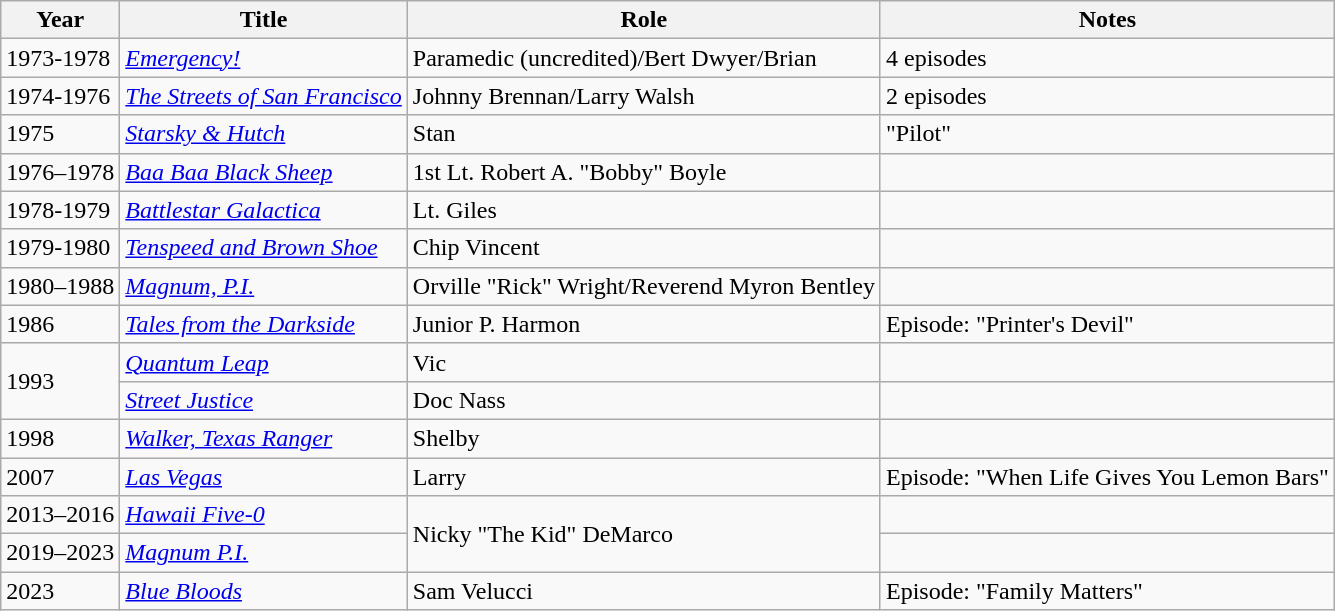<table class="wikitable sortable">
<tr>
<th>Year</th>
<th>Title</th>
<th>Role</th>
<th>Notes</th>
</tr>
<tr>
<td>1973-1978</td>
<td><em><a href='#'>Emergency!</a></em></td>
<td>Paramedic (uncredited)/Bert Dwyer/Brian</td>
<td>4 episodes</td>
</tr>
<tr>
<td>1974-1976</td>
<td><em><a href='#'>The Streets of San Francisco</a></em></td>
<td>Johnny Brennan/Larry Walsh</td>
<td>2 episodes</td>
</tr>
<tr>
<td>1975</td>
<td><em><a href='#'>Starsky & Hutch</a></em></td>
<td>Stan</td>
<td>"Pilot"</td>
</tr>
<tr>
<td>1976–1978</td>
<td><em><a href='#'>Baa Baa Black Sheep</a></em></td>
<td>1st Lt. Robert A. "Bobby" Boyle</td>
<td></td>
</tr>
<tr>
<td>1978-1979</td>
<td><em><a href='#'>Battlestar Galactica</a></em></td>
<td>Lt. Giles</td>
<td></td>
</tr>
<tr>
<td>1979-1980</td>
<td><em><a href='#'>Tenspeed and Brown Shoe</a></em></td>
<td>Chip Vincent</td>
<td></td>
</tr>
<tr>
<td>1980–1988</td>
<td><em><a href='#'>Magnum, P.I.</a></em></td>
<td>Orville "Rick" Wright/Reverend Myron Bentley</td>
<td></td>
</tr>
<tr>
<td>1986</td>
<td><em><a href='#'>Tales from the Darkside</a></em></td>
<td>Junior P. Harmon</td>
<td>Episode: "Printer's Devil"</td>
</tr>
<tr>
<td rowspan=2>1993</td>
<td><em><a href='#'>Quantum Leap</a></em></td>
<td>Vic</td>
<td></td>
</tr>
<tr>
<td><em><a href='#'>Street Justice</a></em></td>
<td>Doc Nass</td>
<td></td>
</tr>
<tr>
<td>1998</td>
<td><em><a href='#'>Walker, Texas Ranger</a></em></td>
<td>Shelby</td>
<td></td>
</tr>
<tr>
<td>2007</td>
<td><em><a href='#'>Las Vegas</a></em></td>
<td>Larry</td>
<td>Episode: "When Life Gives You Lemon Bars"</td>
</tr>
<tr>
<td>2013–2016</td>
<td><em><a href='#'>Hawaii Five-0</a></em></td>
<td rowspan=2>Nicky "The Kid" DeMarco</td>
<td></td>
</tr>
<tr>
<td>2019–2023</td>
<td><em><a href='#'>Magnum P.I.</a></em></td>
<td></td>
</tr>
<tr>
<td>2023</td>
<td><em><a href='#'>Blue Bloods</a></em></td>
<td>Sam Velucci</td>
<td>Episode: "Family Matters"</td>
</tr>
</table>
